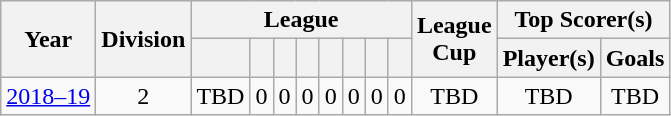<table class="wikitable sortable" style="text-align: center">
<tr>
<th scope="col" rowspan="2">Year</th>
<th scope="col" rowspan="2">Division</th>
<th colspan=8 class="unsortable">League</th>
<th scope="col" rowspan=2 class="unsortable">League<br>Cup</th>
<th scope="col" colspan=3 class="unsortable">Top Scorer(s)</th>
</tr>
<tr>
<th></th>
<th></th>
<th></th>
<th></th>
<th></th>
<th></th>
<th></th>
<th></th>
<th class="unsortable">Player(s)</th>
<th class="unsortable">Goals</th>
</tr>
<tr>
<td><a href='#'>2018–19</a></td>
<td>2</td>
<td>TBD</td>
<td>0</td>
<td>0</td>
<td>0</td>
<td>0</td>
<td>0</td>
<td>0</td>
<td>0</td>
<td>TBD</td>
<td>TBD</td>
<td>TBD</td>
</tr>
</table>
